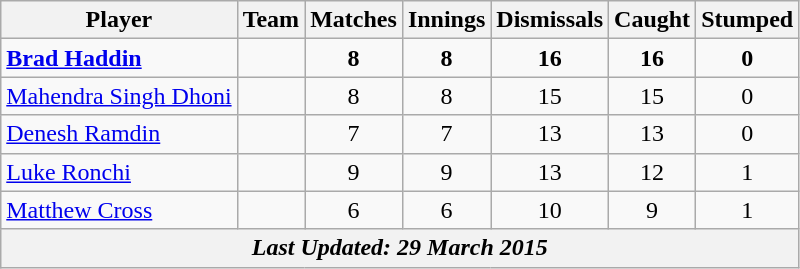<table class="wikitable sortable" style="text-align:center">
<tr>
<th class="unsortable">Player</th>
<th>Team</th>
<th>Matches</th>
<th>Innings</th>
<th>Dismissals</th>
<th>Caught</th>
<th>Stumped</th>
</tr>
<tr>
<td style="text-align:left"><strong><a href='#'>Brad Haddin</a></strong></td>
<td style="text-align:left"><strong></strong></td>
<td><strong>8</strong></td>
<td><strong>8</strong></td>
<td><strong>16</strong></td>
<td><strong>16</strong></td>
<td><strong>0</strong></td>
</tr>
<tr>
<td style="text-align:left"><a href='#'>Mahendra Singh Dhoni</a></td>
<td style="text-align:left"></td>
<td>8</td>
<td>8</td>
<td>15</td>
<td>15</td>
<td>0</td>
</tr>
<tr>
<td style="text-align:left"><a href='#'>Denesh Ramdin</a></td>
<td style="text-align:left"></td>
<td>7</td>
<td>7</td>
<td>13</td>
<td>13</td>
<td>0</td>
</tr>
<tr>
<td style="text-align:left"><a href='#'>Luke Ronchi</a></td>
<td style="text-align:left"></td>
<td>9</td>
<td>9</td>
<td>13</td>
<td>12</td>
<td>1</td>
</tr>
<tr>
<td style="text-align:left"><a href='#'>Matthew Cross</a></td>
<td style="text-align:left"></td>
<td>6</td>
<td>6</td>
<td>10</td>
<td>9</td>
<td>1</td>
</tr>
<tr>
<th colspan=7><em>Last Updated: 29 March 2015</em></th>
</tr>
</table>
